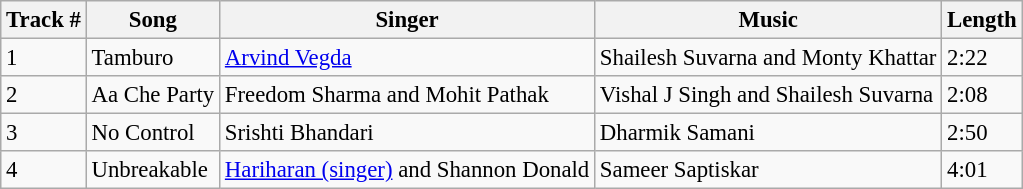<table class="wikitable tracklist" style="font-size:95%;">
<tr>
<th>Track #</th>
<th>Song</th>
<th>Singer</th>
<th>Music</th>
<th>Length</th>
</tr>
<tr>
<td>1</td>
<td>Tamburo</td>
<td><a href='#'>Arvind Vegda</a></td>
<td>Shailesh Suvarna and Monty Khattar</td>
<td>2:22</td>
</tr>
<tr>
<td>2</td>
<td>Aa Che Party</td>
<td>Freedom Sharma and Mohit Pathak</td>
<td>Vishal J Singh and Shailesh Suvarna</td>
<td>2:08</td>
</tr>
<tr>
<td>3</td>
<td>No Control</td>
<td>Srishti Bhandari</td>
<td>Dharmik Samani</td>
<td>2:50</td>
</tr>
<tr>
<td>4</td>
<td>Unbreakable</td>
<td><a href='#'>Hariharan (singer)</a> and Shannon Donald</td>
<td>Sameer Saptiskar</td>
<td>4:01</td>
</tr>
</table>
